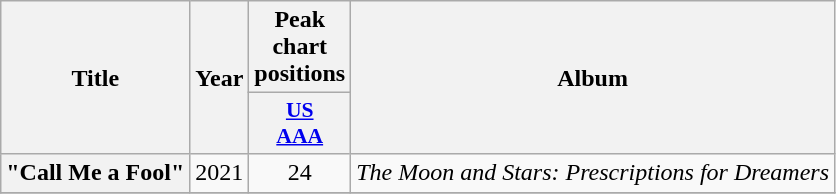<table class="wikitable plainrowheaders" style="text-align:center;">
<tr>
<th rowspan="2">Title</th>
<th rowspan="2">Year</th>
<th>Peak chart positions</th>
<th rowspan="2">Album</th>
</tr>
<tr>
<th scope="col" style="width:3em;font-size:90%;"><a href='#'>US<br>AAA</a><br></th>
</tr>
<tr>
<th scope="row">"Call Me a Fool" <br></th>
<td>2021</td>
<td>24</td>
<td rowspan="1" scope="row" style="text-align:center"><em>The Moon and Stars: Prescriptions for Dreamers</em></td>
</tr>
<tr>
</tr>
</table>
